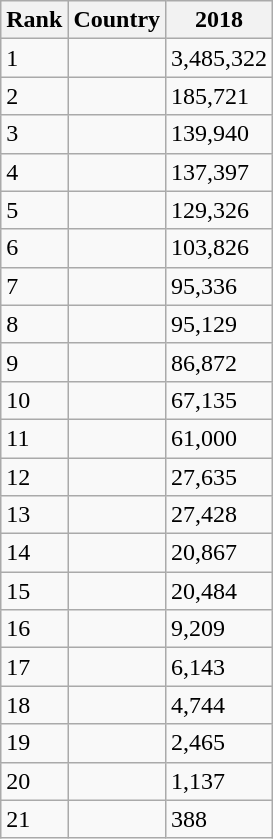<table class="wikitable sortable">
<tr>
<th>Rank</th>
<th>Country</th>
<th>2018</th>
</tr>
<tr>
<td>1</td>
<td></td>
<td>3,485,322</td>
</tr>
<tr>
<td>2</td>
<td></td>
<td>185,721</td>
</tr>
<tr>
<td>3</td>
<td></td>
<td>139,940</td>
</tr>
<tr>
<td>4</td>
<td></td>
<td>137,397</td>
</tr>
<tr>
<td>5</td>
<td></td>
<td>129,326</td>
</tr>
<tr>
<td>6</td>
<td></td>
<td>103,826</td>
</tr>
<tr>
<td>7</td>
<td></td>
<td>95,336</td>
</tr>
<tr>
<td>8</td>
<td></td>
<td>95,129</td>
</tr>
<tr>
<td>9</td>
<td></td>
<td>86,872</td>
</tr>
<tr>
<td>10</td>
<td></td>
<td>67,135</td>
</tr>
<tr>
<td>11</td>
<td></td>
<td>61,000</td>
</tr>
<tr>
<td>12</td>
<td></td>
<td>27,635</td>
</tr>
<tr>
<td>13</td>
<td></td>
<td>27,428</td>
</tr>
<tr>
<td>14</td>
<td></td>
<td>20,867</td>
</tr>
<tr>
<td>15</td>
<td></td>
<td>20,484</td>
</tr>
<tr>
<td>16</td>
<td></td>
<td>9,209</td>
</tr>
<tr>
<td>17</td>
<td></td>
<td>6,143</td>
</tr>
<tr>
<td>18</td>
<td></td>
<td>4,744</td>
</tr>
<tr>
<td>19</td>
<td></td>
<td>2,465</td>
</tr>
<tr>
<td>20</td>
<td></td>
<td>1,137</td>
</tr>
<tr>
<td>21</td>
<td></td>
<td>388</td>
</tr>
</table>
